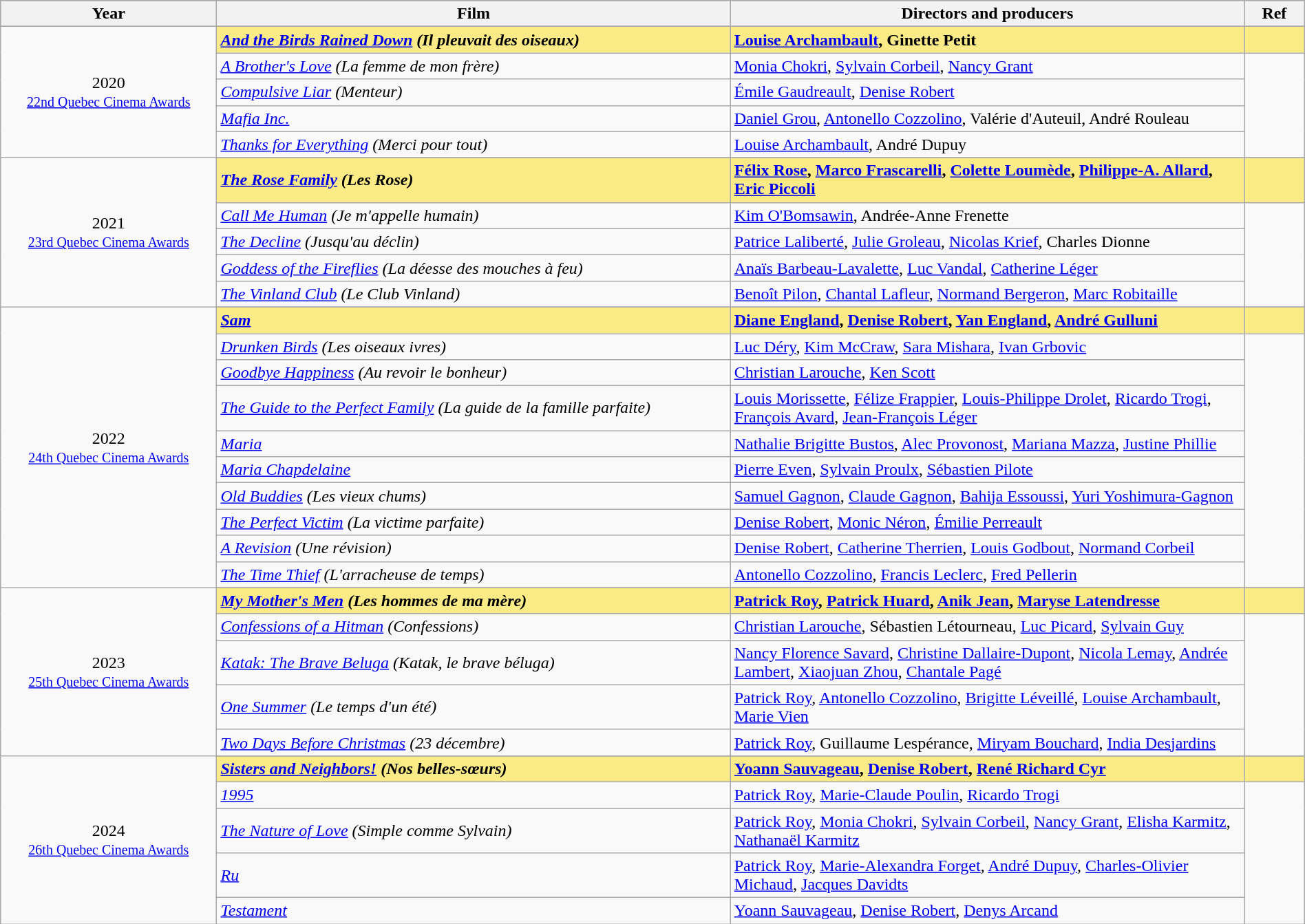<table class="wikitable" style="width:100%;">
<tr style="background:#bebebe;">
<th style="width:8%;">Year</th>
<th style="width:19%;">Film</th>
<th style="width:19%;">Directors and producers</th>
<th style="width:2%;">Ref</th>
</tr>
<tr>
</tr>
<tr>
<td rowspan="6" align="center">2020 <br> <small><a href='#'>22nd Quebec Cinema Awards</a></small></td>
</tr>
<tr style="background:#FAEB86">
<td><strong><em><a href='#'>And the Birds Rained Down</a> (Il pleuvait des oiseaux)</em></strong></td>
<td><strong><a href='#'>Louise Archambault</a>, Ginette Petit</strong></td>
<td></td>
</tr>
<tr>
<td><em><a href='#'>A Brother's Love</a> (La femme de mon frère)</em></td>
<td><a href='#'>Monia Chokri</a>, <a href='#'>Sylvain Corbeil</a>, <a href='#'>Nancy Grant</a></td>
<td rowspan=4></td>
</tr>
<tr>
<td><em><a href='#'>Compulsive Liar</a> (Menteur)</em></td>
<td><a href='#'>Émile Gaudreault</a>, <a href='#'>Denise Robert</a></td>
</tr>
<tr>
<td><em><a href='#'>Mafia Inc.</a></em></td>
<td><a href='#'>Daniel Grou</a>, <a href='#'>Antonello Cozzolino</a>, Valérie d'Auteuil, André Rouleau</td>
</tr>
<tr>
<td><em><a href='#'>Thanks for Everything</a> (Merci pour tout)</em></td>
<td><a href='#'>Louise Archambault</a>, André Dupuy</td>
</tr>
<tr>
<td rowspan="6" align="center">2021<br><small><a href='#'>23rd Quebec Cinema Awards</a></small></td>
</tr>
<tr style="background:#FAEB86">
<td><strong><em><a href='#'>The Rose Family</a> (Les Rose)</em></strong></td>
<td><strong><a href='#'>Félix Rose</a>, <a href='#'>Marco Frascarelli</a>, <a href='#'>Colette Loumède</a>, <a href='#'>Philippe-A. Allard</a>, <a href='#'>Eric Piccoli</a></strong></td>
<td></td>
</tr>
<tr>
<td><em><a href='#'>Call Me Human</a> (Je m'appelle humain)</em></td>
<td><a href='#'>Kim O'Bomsawin</a>, Andrée-Anne Frenette</td>
<td rowspan=4></td>
</tr>
<tr>
<td><em><a href='#'>The Decline</a> (Jusqu'au déclin)</em></td>
<td><a href='#'>Patrice Laliberté</a>, <a href='#'>Julie Groleau</a>, <a href='#'>Nicolas Krief</a>, Charles Dionne</td>
</tr>
<tr>
<td><em><a href='#'>Goddess of the Fireflies</a> (La déesse des mouches à feu)</em></td>
<td><a href='#'>Anaïs Barbeau-Lavalette</a>, <a href='#'>Luc Vandal</a>, <a href='#'>Catherine Léger</a></td>
</tr>
<tr>
<td><em><a href='#'>The Vinland Club</a> (Le Club Vinland)</em> </td>
<td><a href='#'>Benoît Pilon</a>, <a href='#'>Chantal Lafleur</a>, <a href='#'>Normand Bergeron</a>, <a href='#'>Marc Robitaille</a></td>
</tr>
<tr>
<td rowspan="11" align="center">2022<br><small><a href='#'>24th Quebec Cinema Awards</a></small></td>
</tr>
<tr style="background:#FAEB86">
<td><strong><em><a href='#'>Sam</a></em></strong></td>
<td><strong><a href='#'>Diane England</a>, <a href='#'>Denise Robert</a>, <a href='#'>Yan England</a>, <a href='#'>André Gulluni</a></strong></td>
<td></td>
</tr>
<tr>
<td><em><a href='#'>Drunken Birds</a> (Les oiseaux ivres)</em></td>
<td><a href='#'>Luc Déry</a>, <a href='#'>Kim McCraw</a>, <a href='#'>Sara Mishara</a>, <a href='#'>Ivan Grbovic</a></td>
<td rowspan=9></td>
</tr>
<tr>
<td><em><a href='#'>Goodbye Happiness</a> (Au revoir le bonheur)</em></td>
<td><a href='#'>Christian Larouche</a>, <a href='#'>Ken Scott</a></td>
</tr>
<tr>
<td><em><a href='#'>The Guide to the Perfect Family</a> (La guide de la famille parfaite)</em></td>
<td><a href='#'>Louis Morissette</a>, <a href='#'>Félize Frappier</a>, <a href='#'>Louis-Philippe Drolet</a>, <a href='#'>Ricardo Trogi</a>, <a href='#'>François Avard</a>, <a href='#'>Jean-François Léger</a></td>
</tr>
<tr>
<td><em><a href='#'>Maria</a></em></td>
<td><a href='#'>Nathalie Brigitte Bustos</a>, <a href='#'>Alec Provonost</a>, <a href='#'>Mariana Mazza</a>, <a href='#'>Justine Phillie</a></td>
</tr>
<tr>
<td><em><a href='#'>Maria Chapdelaine</a></em></td>
<td><a href='#'>Pierre Even</a>, <a href='#'>Sylvain Proulx</a>, <a href='#'>Sébastien Pilote</a></td>
</tr>
<tr>
<td><em><a href='#'>Old Buddies</a> (Les vieux chums)</em></td>
<td><a href='#'>Samuel Gagnon</a>, <a href='#'>Claude Gagnon</a>, <a href='#'>Bahija Essoussi</a>, <a href='#'>Yuri Yoshimura-Gagnon</a></td>
</tr>
<tr>
<td><em><a href='#'>The Perfect Victim</a> (La victime parfaite)</em></td>
<td><a href='#'>Denise Robert</a>, <a href='#'>Monic Néron</a>, <a href='#'>Émilie Perreault</a></td>
</tr>
<tr>
<td><em><a href='#'>A Revision</a> (Une révision)</em></td>
<td><a href='#'>Denise Robert</a>, <a href='#'>Catherine Therrien</a>, <a href='#'>Louis Godbout</a>, <a href='#'>Normand Corbeil</a></td>
</tr>
<tr>
<td><em><a href='#'>The Time Thief</a> (L'arracheuse de temps)</em></td>
<td><a href='#'>Antonello Cozzolino</a>, <a href='#'>Francis Leclerc</a>, <a href='#'>Fred Pellerin</a></td>
</tr>
<tr>
<td rowspan="6" align="center">2023<br><small><a href='#'>25th Quebec Cinema Awards</a></small></td>
</tr>
<tr style="background:#FAEB86">
<td><strong><em><a href='#'>My Mother's Men</a> (Les hommes de ma mère)</em></strong></td>
<td><strong><a href='#'>Patrick Roy</a>, <a href='#'>Patrick Huard</a>, <a href='#'>Anik Jean</a>, <a href='#'>Maryse Latendresse</a></strong></td>
<td></td>
</tr>
<tr>
<td><em><a href='#'>Confessions of a Hitman</a> (Confessions)</em></td>
<td><a href='#'>Christian Larouche</a>, Sébastien Létourneau, <a href='#'>Luc Picard</a>, <a href='#'>Sylvain Guy</a></td>
<td rowspan=4></td>
</tr>
<tr>
<td><em><a href='#'>Katak: The Brave Beluga</a> (Katak, le brave béluga)</em></td>
<td><a href='#'>Nancy Florence Savard</a>, <a href='#'>Christine Dallaire-Dupont</a>, <a href='#'>Nicola Lemay</a>, <a href='#'>Andrée Lambert</a>, <a href='#'>Xiaojuan Zhou</a>, <a href='#'>Chantale Pagé</a></td>
</tr>
<tr>
<td><em><a href='#'>One Summer</a> (Le temps d'un été)</em></td>
<td><a href='#'>Patrick Roy</a>, <a href='#'>Antonello Cozzolino</a>, <a href='#'>Brigitte Léveillé</a>, <a href='#'>Louise Archambault</a>, <a href='#'>Marie Vien</a></td>
</tr>
<tr>
<td><em><a href='#'>Two Days Before Christmas</a> (23 décembre)</em></td>
<td><a href='#'>Patrick Roy</a>, Guillaume Lespérance, <a href='#'>Miryam Bouchard</a>, <a href='#'>India Desjardins</a></td>
</tr>
<tr>
<td rowspan="6" align="center">2024<br><small><a href='#'>26th Quebec Cinema Awards</a></small></td>
</tr>
<tr style="background:#FAEB86">
<td><strong><em><a href='#'>Sisters and Neighbors!</a> (Nos belles-sœurs)</em></strong></td>
<td><strong><a href='#'>Yoann Sauvageau</a>, <a href='#'>Denise Robert</a>, <a href='#'>René Richard Cyr</a></strong></td>
<td></td>
</tr>
<tr>
<td><em><a href='#'>1995</a></em></td>
<td><a href='#'>Patrick Roy</a>, <a href='#'>Marie-Claude Poulin</a>, <a href='#'>Ricardo Trogi</a></td>
<td rowspan=4></td>
</tr>
<tr>
<td><em><a href='#'>The Nature of Love</a> (Simple comme Sylvain)</em></td>
<td><a href='#'>Patrick Roy</a>, <a href='#'>Monia Chokri</a>, <a href='#'>Sylvain Corbeil</a>, <a href='#'>Nancy Grant</a>, <a href='#'>Elisha Karmitz</a>, <a href='#'>Nathanaël Karmitz</a></td>
</tr>
<tr>
<td><em><a href='#'>Ru</a></em></td>
<td><a href='#'>Patrick Roy</a>, <a href='#'>Marie-Alexandra Forget</a>, <a href='#'>André Dupuy</a>, <a href='#'>Charles-Olivier Michaud</a>, <a href='#'>Jacques Davidts</a></td>
</tr>
<tr>
<td><em><a href='#'>Testament</a></em></td>
<td><a href='#'>Yoann Sauvageau</a>, <a href='#'>Denise Robert</a>, <a href='#'>Denys Arcand</a></td>
</tr>
</table>
